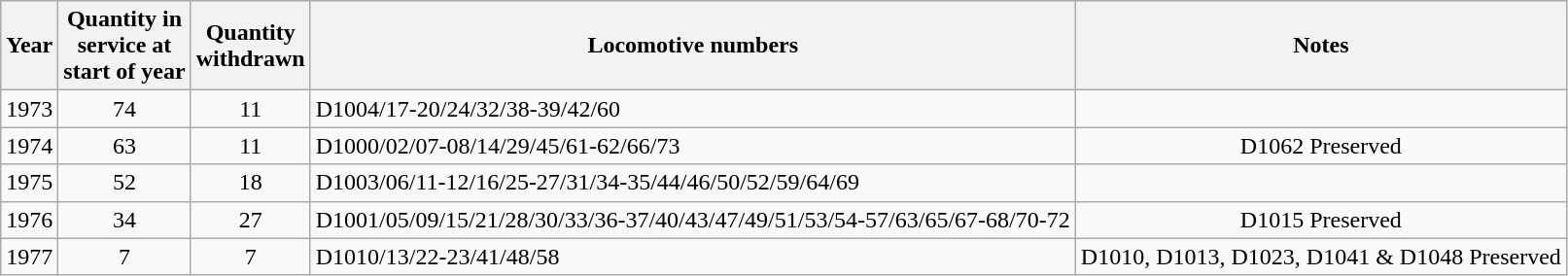<table class="wikitable" style=text-align:center>
<tr>
<th>Year</th>
<th>Quantity in<br>service at<br>start of year</th>
<th>Quantity<br>withdrawn</th>
<th>Locomotive numbers</th>
<th>Notes</th>
</tr>
<tr>
<td>1973</td>
<td>74</td>
<td>11</td>
<td align=left>D1004/17-20/24/32/38-39/42/60</td>
<td></td>
</tr>
<tr>
<td>1974</td>
<td>63</td>
<td>11</td>
<td align=left>D1000/02/07-08/14/29/45/61-62/66/73</td>
<td>D1062 Preserved</td>
</tr>
<tr>
<td>1975</td>
<td>52</td>
<td>18</td>
<td align=left>D1003/06/11-12/16/25-27/31/34-35/44/46/50/52/59/64/69</td>
<td></td>
</tr>
<tr>
<td>1976</td>
<td>34</td>
<td>27</td>
<td align=left>D1001/05/09/15/21/28/30/33/36-37/40/43/47/49/51/53/54-57/63/65/67-68/70-72</td>
<td>D1015 Preserved</td>
</tr>
<tr>
<td>1977</td>
<td>7</td>
<td>7</td>
<td align=left>D1010/13/22-23/41/48/58</td>
<td>D1010, D1013, D1023, D1041 & D1048 Preserved</td>
</tr>
</table>
